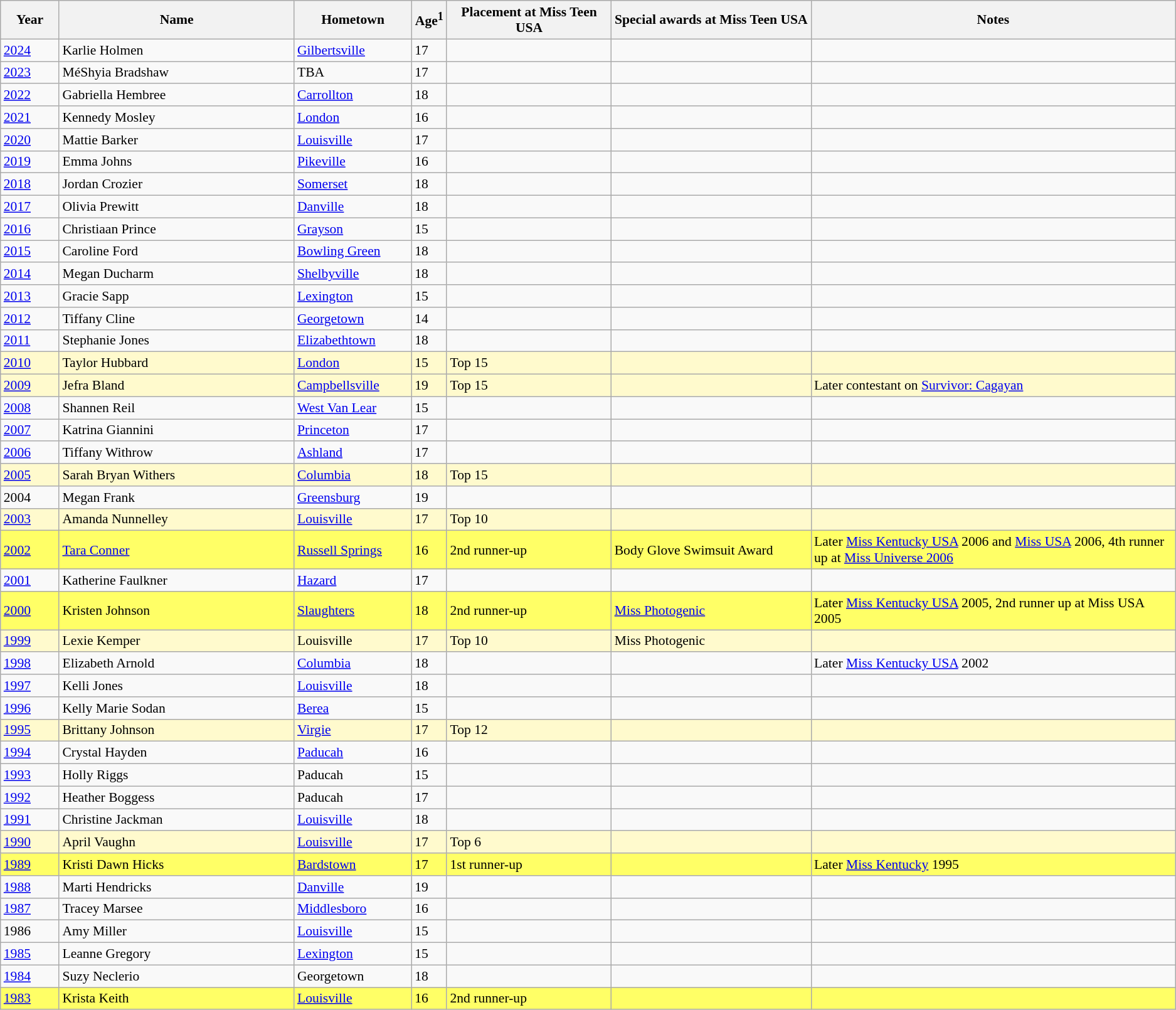<table class="wikitable sortable" style="font-size:90%;">
<tr bgcolor="#efefef">
<th width=5%>Year</th>
<th width=20%>Name</th>
<th width=10%>Hometown</th>
<th width=3%>Age<sup>1</sup></th>
<th width=14%>Placement at Miss Teen USA</th>
<th width=17%>Special awards at Miss Teen  USA</th>
<th width=31%>Notes</th>
</tr>
<tr>
<td><a href='#'>2024</a></td>
<td>Karlie Holmen</td>
<td><a href='#'>Gilbertsville</a></td>
<td>17</td>
<td></td>
<td></td>
<td></td>
</tr>
<tr>
<td><a href='#'>2023</a></td>
<td>MéShyia Bradshaw</td>
<td>TBA</td>
<td>17</td>
<td></td>
<td></td>
<td></td>
</tr>
<tr>
<td><a href='#'>2022</a></td>
<td>Gabriella Hembree</td>
<td><a href='#'>Carrollton</a></td>
<td>18</td>
<td></td>
<td></td>
<td></td>
</tr>
<tr>
<td><a href='#'>2021</a></td>
<td>Kennedy Mosley</td>
<td><a href='#'>London</a></td>
<td>16</td>
<td></td>
<td></td>
<td></td>
</tr>
<tr>
<td><a href='#'>2020</a></td>
<td>Mattie Barker</td>
<td><a href='#'>Louisville</a></td>
<td>17</td>
<td></td>
<td></td>
<td></td>
</tr>
<tr>
<td><a href='#'>2019</a></td>
<td>Emma Johns</td>
<td><a href='#'>Pikeville</a></td>
<td>16</td>
<td></td>
<td></td>
<td></td>
</tr>
<tr>
<td><a href='#'>2018</a></td>
<td>Jordan Crozier</td>
<td><a href='#'>Somerset</a></td>
<td>18</td>
<td></td>
<td></td>
<td></td>
</tr>
<tr>
<td><a href='#'>2017</a></td>
<td>Olivia Prewitt</td>
<td><a href='#'>Danville</a></td>
<td>18</td>
<td></td>
<td></td>
<td></td>
</tr>
<tr>
<td><a href='#'>2016</a></td>
<td>Christiaan Prince</td>
<td><a href='#'>Grayson</a></td>
<td>15</td>
<td></td>
<td></td>
<td></td>
</tr>
<tr>
<td><a href='#'>2015</a></td>
<td>Caroline Ford</td>
<td><a href='#'>Bowling Green</a></td>
<td>18</td>
<td></td>
<td></td>
<td></td>
</tr>
<tr>
<td><a href='#'>2014</a></td>
<td>Megan Ducharm</td>
<td><a href='#'>Shelbyville</a></td>
<td>18</td>
<td></td>
<td></td>
<td></td>
</tr>
<tr>
<td><a href='#'>2013</a></td>
<td>Gracie Sapp</td>
<td><a href='#'>Lexington</a></td>
<td>15</td>
<td></td>
<td></td>
<td></td>
</tr>
<tr>
<td><a href='#'>2012</a></td>
<td>Tiffany Cline</td>
<td><a href='#'>Georgetown</a></td>
<td>14</td>
<td></td>
<td></td>
<td></td>
</tr>
<tr>
<td><a href='#'>2011</a></td>
<td>Stephanie Jones</td>
<td><a href='#'>Elizabethtown</a></td>
<td>18</td>
<td></td>
<td></td>
<td></td>
</tr>
<tr style="background-color:#FFFACD;">
<td><a href='#'>2010</a></td>
<td>Taylor Hubbard</td>
<td><a href='#'>London</a></td>
<td>15</td>
<td>Top 15</td>
<td></td>
<td></td>
</tr>
<tr style="background-color:#FFFACD;">
<td><a href='#'>2009</a></td>
<td>Jefra Bland</td>
<td><a href='#'>Campbellsville</a></td>
<td>19</td>
<td>Top 15</td>
<td></td>
<td>Later contestant on <a href='#'>Survivor: Cagayan</a></td>
</tr>
<tr>
<td><a href='#'>2008</a></td>
<td>Shannen Reil</td>
<td><a href='#'>West Van Lear</a></td>
<td>15</td>
<td></td>
<td></td>
<td></td>
</tr>
<tr>
<td><a href='#'>2007</a></td>
<td>Katrina Giannini</td>
<td><a href='#'>Princeton</a></td>
<td>17</td>
<td></td>
<td></td>
<td></td>
</tr>
<tr>
<td><a href='#'>2006</a></td>
<td>Tiffany Withrow</td>
<td><a href='#'>Ashland</a></td>
<td>17</td>
<td></td>
<td></td>
<td></td>
</tr>
<tr style="background-color:#FFFACD;">
<td><a href='#'>2005</a></td>
<td>Sarah Bryan Withers</td>
<td><a href='#'>Columbia</a></td>
<td>18</td>
<td>Top 15</td>
<td></td>
<td></td>
</tr>
<tr>
<td>2004</td>
<td>Megan Frank</td>
<td><a href='#'>Greensburg</a></td>
<td>19</td>
<td></td>
<td></td>
<td></td>
</tr>
<tr style="background-color:#FFFACD;">
<td><a href='#'>2003</a></td>
<td>Amanda Nunnelley</td>
<td><a href='#'>Louisville</a></td>
<td>17</td>
<td>Top 10</td>
<td></td>
<td></td>
</tr>
<tr style="background-color:#FFFF66;">
<td><a href='#'>2002</a></td>
<td><a href='#'>Tara Conner</a></td>
<td><a href='#'>Russell Springs</a></td>
<td>16</td>
<td>2nd runner-up</td>
<td>Body Glove Swimsuit Award</td>
<td>Later <a href='#'>Miss Kentucky USA</a> 2006 and <a href='#'>Miss USA</a> 2006, 4th runner up at <a href='#'>Miss Universe 2006</a></td>
</tr>
<tr>
<td><a href='#'>2001</a></td>
<td>Katherine Faulkner</td>
<td><a href='#'>Hazard</a></td>
<td>17</td>
<td></td>
<td></td>
<td></td>
</tr>
<tr style="background-color:#FFFF66;">
<td><a href='#'>2000</a></td>
<td>Kristen Johnson</td>
<td><a href='#'>Slaughters</a></td>
<td>18</td>
<td>2nd runner-up</td>
<td><a href='#'>Miss Photogenic</a></td>
<td>Later <a href='#'>Miss Kentucky USA</a> 2005, 2nd runner up at Miss USA 2005</td>
</tr>
<tr style="background-color:#FFFACD;">
<td><a href='#'>1999</a></td>
<td>Lexie Kemper</td>
<td>Louisville</td>
<td>17</td>
<td>Top 10</td>
<td>Miss Photogenic</td>
<td></td>
</tr>
<tr>
<td><a href='#'>1998</a></td>
<td>Elizabeth Arnold</td>
<td><a href='#'>Columbia</a></td>
<td>18</td>
<td></td>
<td></td>
<td>Later <a href='#'>Miss Kentucky USA</a> 2002</td>
</tr>
<tr>
<td><a href='#'>1997</a></td>
<td>Kelli Jones</td>
<td><a href='#'>Louisville</a></td>
<td>18</td>
<td></td>
<td></td>
<td></td>
</tr>
<tr>
<td><a href='#'>1996</a></td>
<td>Kelly Marie Sodan</td>
<td><a href='#'>Berea</a></td>
<td>15</td>
<td></td>
<td></td>
<td></td>
</tr>
<tr style="background-color:#FFFACD;">
<td><a href='#'>1995</a></td>
<td>Brittany Johnson</td>
<td><a href='#'>Virgie</a></td>
<td>17</td>
<td>Top 12</td>
<td></td>
<td></td>
</tr>
<tr>
<td><a href='#'>1994</a></td>
<td>Crystal Hayden</td>
<td><a href='#'>Paducah</a></td>
<td>16</td>
<td></td>
<td></td>
<td></td>
</tr>
<tr>
<td><a href='#'>1993</a></td>
<td>Holly Riggs</td>
<td>Paducah</td>
<td>15</td>
<td></td>
<td></td>
<td></td>
</tr>
<tr>
<td><a href='#'>1992</a></td>
<td>Heather Boggess</td>
<td>Paducah</td>
<td>17</td>
<td></td>
<td></td>
<td></td>
</tr>
<tr>
<td><a href='#'>1991</a></td>
<td>Christine Jackman</td>
<td><a href='#'>Louisville</a></td>
<td>18</td>
<td></td>
<td></td>
<td></td>
</tr>
<tr style="background-color:#FFFACD;">
<td><a href='#'>1990</a></td>
<td>April Vaughn</td>
<td><a href='#'>Louisville</a></td>
<td>17</td>
<td>Top 6</td>
<td></td>
<td></td>
</tr>
<tr style="background-color:#FFFF66;">
<td><a href='#'>1989</a></td>
<td>Kristi Dawn Hicks</td>
<td><a href='#'>Bardstown</a></td>
<td>17</td>
<td>1st runner-up</td>
<td></td>
<td>Later <a href='#'>Miss Kentucky</a> 1995</td>
</tr>
<tr>
<td><a href='#'>1988</a></td>
<td>Marti Hendricks</td>
<td><a href='#'>Danville</a></td>
<td>19</td>
<td></td>
<td></td>
<td></td>
</tr>
<tr>
<td><a href='#'>1987</a></td>
<td>Tracey Marsee</td>
<td><a href='#'>Middlesboro</a></td>
<td>16</td>
<td></td>
<td></td>
<td></td>
</tr>
<tr>
<td>1986</td>
<td>Amy Miller</td>
<td><a href='#'>Louisville</a></td>
<td>15</td>
<td></td>
<td></td>
<td></td>
</tr>
<tr>
<td><a href='#'>1985</a></td>
<td>Leanne Gregory</td>
<td><a href='#'>Lexington</a></td>
<td>15</td>
<td></td>
<td></td>
<td></td>
</tr>
<tr>
<td><a href='#'>1984</a></td>
<td>Suzy Neclerio</td>
<td>Georgetown</td>
<td>18</td>
<td></td>
<td></td>
<td></td>
</tr>
<tr style="background-color:#FFFF66;">
<td><a href='#'>1983</a></td>
<td>Krista Keith</td>
<td><a href='#'>Louisville</a></td>
<td>16</td>
<td>2nd runner-up</td>
<td></td>
<td></td>
</tr>
</table>
